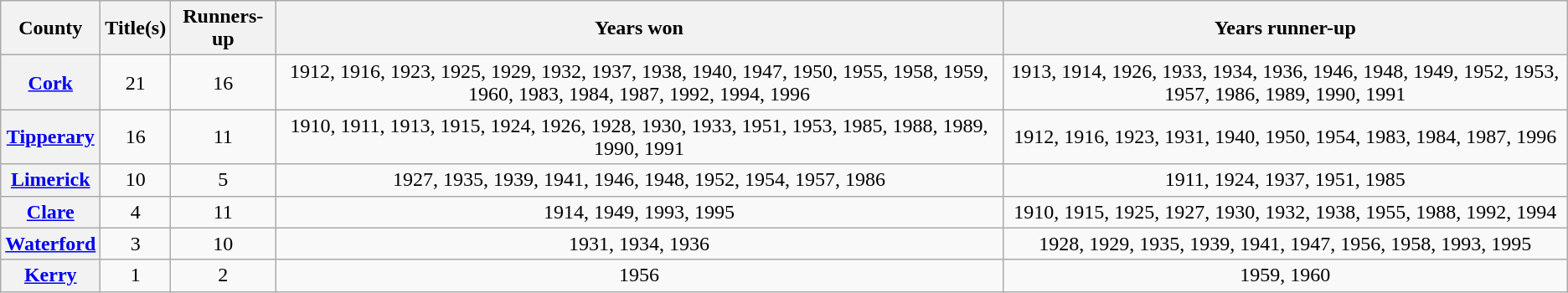<table class="wikitable plainrowheaders sortable" style="text-align:center">
<tr>
<th scope="col">County</th>
<th>Title(s)</th>
<th scope="col">Runners-up</th>
<th class="unsortable" scope="col">Years won</th>
<th class="unsortable" scope="col">Years runner-up</th>
</tr>
<tr>
<th scope="row"> <a href='#'>Cork</a></th>
<td>21</td>
<td>16</td>
<td>1912, 1916, 1923, 1925, 1929, 1932, 1937, 1938, 1940, 1947, 1950, 1955, 1958, 1959, 1960, 1983, 1984, 1987, 1992, 1994, 1996</td>
<td>1913, 1914, 1926, 1933, 1934, 1936, 1946, 1948, 1949, 1952, 1953, 1957, 1986, 1989, 1990, 1991</td>
</tr>
<tr>
<th scope="row"> <a href='#'>Tipperary</a></th>
<td>16</td>
<td>11</td>
<td>1910, 1911, 1913, 1915, 1924, 1926, 1928, 1930, 1933, 1951, 1953, 1985, 1988, 1989, 1990, 1991</td>
<td>1912, 1916, 1923, 1931, 1940, 1950, 1954, 1983, 1984, 1987, 1996</td>
</tr>
<tr>
<th scope="row"><a href='#'>Limerick</a></th>
<td>10</td>
<td>5</td>
<td>1927, 1935, 1939, 1941, 1946, 1948, 1952, 1954, 1957, 1986</td>
<td>1911, 1924, 1937, 1951, 1985</td>
</tr>
<tr>
<th scope="row"> <a href='#'>Clare</a></th>
<td>4</td>
<td>11</td>
<td>1914, 1949, 1993, 1995</td>
<td>1910, 1915, 1925, 1927, 1930, 1932, 1938, 1955, 1988, 1992, 1994</td>
</tr>
<tr>
<th scope="row"> <a href='#'>Waterford</a></th>
<td>3</td>
<td>10</td>
<td>1931, 1934, 1936</td>
<td>1928, 1929, 1935, 1939, 1941, 1947, 1956, 1958, 1993, 1995</td>
</tr>
<tr>
<th scope="row"> <a href='#'>Kerry</a></th>
<td>1</td>
<td>2</td>
<td>1956</td>
<td>1959, 1960</td>
</tr>
</table>
